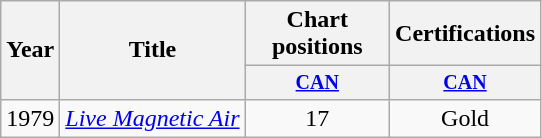<table class="wikitable">
<tr>
<th rowspan="2">Year</th>
<th rowspan="2">Title</th>
<th>Chart positions</th>
<th>Certifications</th>
</tr>
<tr style="font-size: smaller;">
<th style="width:90px;"><a href='#'>CAN</a><br></th>
<th style="width:90px;"><a href='#'>CAN</a><br></th>
</tr>
<tr>
<td>1979</td>
<td><em><a href='#'>Live Magnetic Air</a></em></td>
<td style="text-align:center;">17</td>
<td style="text-align:center;">Gold</td>
</tr>
</table>
